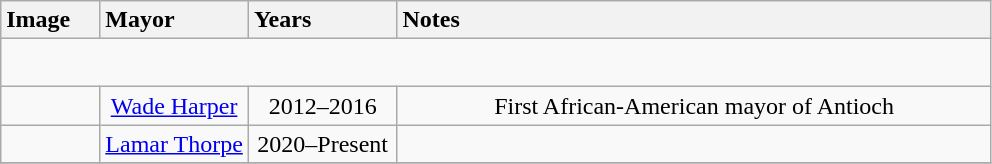<table class="wikitable" style="text-align:center">
<tr>
<th style="text-align:left; width:10%;">Image</th>
<th style="text-align:left; width:15%;">Mayor</th>
<th style="text-align:left; width:15%;">Years</th>
<th style="text-align:left; width:60%;">Notes</th>
</tr>
<tr style="height:2em">
</tr>
<tr>
<td></td>
<td><a href='#'>Wade Harper</a></td>
<td>2012–2016</td>
<td>First African-American mayor of Antioch</td>
</tr>
<tr>
<td></td>
<td><a href='#'>Lamar Thorpe</a></td>
<td>2020–Present</td>
<td></td>
</tr>
<tr>
</tr>
</table>
